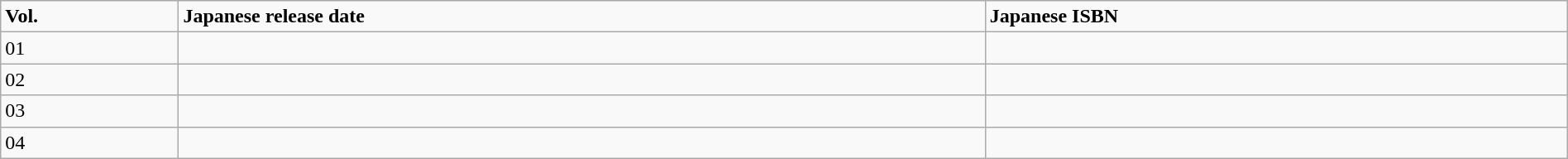<table class="wikitable" width="100%">
<tr>
<td><strong>Vol.</strong></td>
<td><strong>Japanese release date</strong></td>
<td><strong>Japanese ISBN</strong></td>
</tr>
<tr>
<td>01</td>
<td></td>
<td></td>
</tr>
<tr>
<td>02</td>
<td></td>
<td></td>
</tr>
<tr>
<td>03</td>
<td></td>
<td></td>
</tr>
<tr>
<td>04</td>
<td></td>
<td></td>
</tr>
</table>
